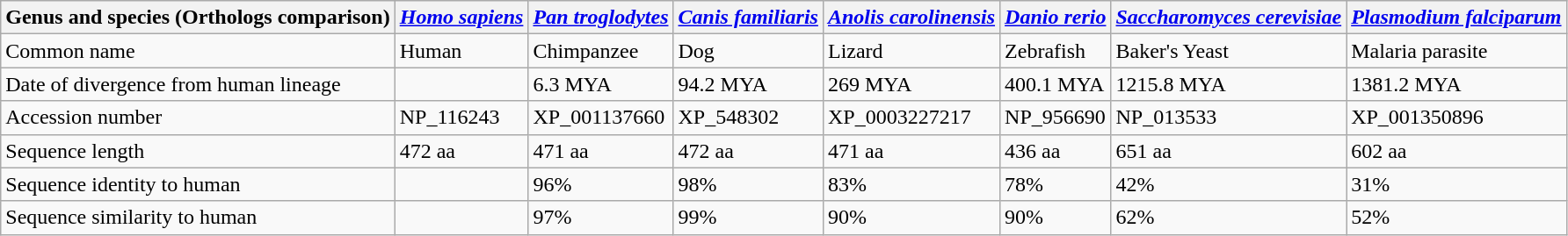<table class="wikitable">
<tr>
<th>Genus and species (Orthologs comparison)</th>
<th><em><a href='#'>Homo sapiens</a></em></th>
<th><em><a href='#'>Pan troglodytes</a></em></th>
<th><em><a href='#'>Canis familiaris</a></em></th>
<th><em><a href='#'>Anolis carolinensis</a></em></th>
<th><em><a href='#'>Danio rerio</a></em></th>
<th><em><a href='#'>Saccharomyces cerevisiae</a></em></th>
<th><em><a href='#'>Plasmodium falciparum</a></em></th>
</tr>
<tr>
<td>Common name</td>
<td>Human</td>
<td>Chimpanzee</td>
<td>Dog</td>
<td>Lizard</td>
<td>Zebrafish</td>
<td>Baker's Yeast</td>
<td>Malaria parasite</td>
</tr>
<tr>
<td>Date of divergence from human lineage</td>
<td></td>
<td>6.3 MYA</td>
<td>94.2 MYA</td>
<td>269 MYA</td>
<td>400.1 MYA</td>
<td>1215.8 MYA</td>
<td>1381.2 MYA</td>
</tr>
<tr>
<td>Accession number</td>
<td>NP_116243</td>
<td>XP_001137660</td>
<td>XP_548302</td>
<td>XP_0003227217</td>
<td>NP_956690</td>
<td>NP_013533</td>
<td>XP_001350896</td>
</tr>
<tr>
<td>Sequence length</td>
<td>472 aa</td>
<td>471 aa</td>
<td>472 aa</td>
<td>471 aa</td>
<td>436 aa</td>
<td>651 aa</td>
<td>602 aa</td>
</tr>
<tr>
<td>Sequence identity to human</td>
<td></td>
<td>96%</td>
<td>98%</td>
<td>83%</td>
<td>78%</td>
<td>42%</td>
<td>31%</td>
</tr>
<tr>
<td>Sequence similarity to human</td>
<td></td>
<td>97%</td>
<td>99%</td>
<td>90%</td>
<td>90%</td>
<td>62%</td>
<td>52%</td>
</tr>
</table>
